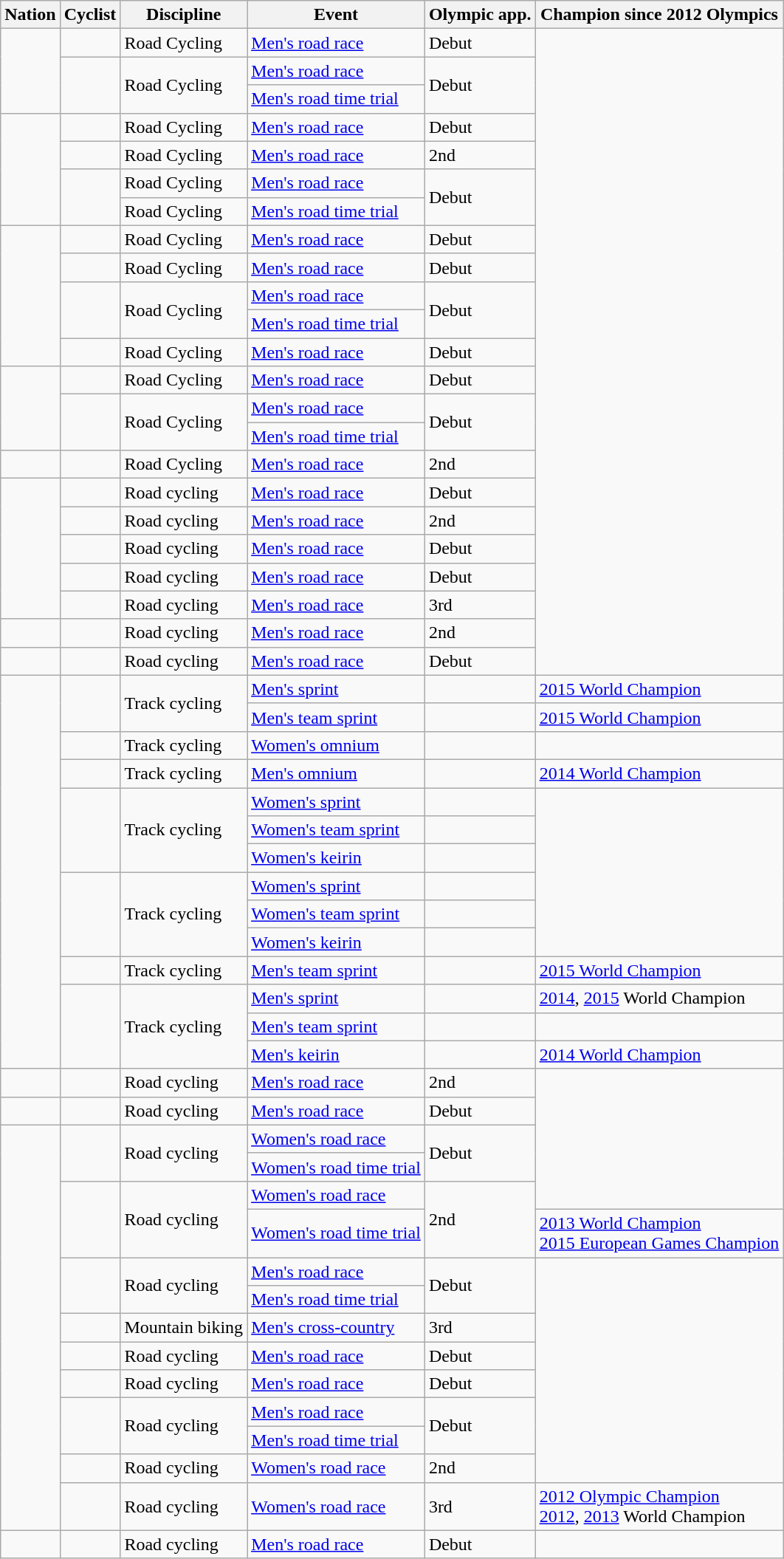<table class="wikitable sortable as">
<tr>
<th>Nation</th>
<th>Cyclist</th>
<th>Discipline</th>
<th>Event</th>
<th>Olympic app.</th>
<th>Champion since 2012 Olympics</th>
</tr>
<tr>
<td rowspan="3"></td>
<td></td>
<td> Road Cycling</td>
<td><a href='#'>Men's road race</a></td>
<td>Debut</td>
</tr>
<tr>
<td rowspan="2"></td>
<td rowspan="2"> Road Cycling</td>
<td><a href='#'>Men's road race</a></td>
<td rowspan="2">Debut</td>
</tr>
<tr>
<td><a href='#'>Men's road time trial</a></td>
</tr>
<tr>
<td rowspan="4"></td>
<td></td>
<td> Road Cycling</td>
<td><a href='#'>Men's road race</a></td>
<td>Debut</td>
</tr>
<tr>
<td></td>
<td> Road Cycling</td>
<td><a href='#'>Men's road race</a></td>
<td>2nd</td>
</tr>
<tr>
<td rowspan="2"></td>
<td> Road Cycling</td>
<td><a href='#'>Men's road race</a></td>
<td rowspan="2">Debut</td>
</tr>
<tr>
<td> Road Cycling</td>
<td><a href='#'>Men's road time trial</a></td>
</tr>
<tr>
<td rowspan="5"></td>
<td></td>
<td> Road Cycling</td>
<td><a href='#'>Men's road race</a></td>
<td>Debut</td>
</tr>
<tr>
<td></td>
<td> Road Cycling</td>
<td><a href='#'>Men's road race</a></td>
<td>Debut</td>
</tr>
<tr>
<td rowspan="2"></td>
<td rowspan="2"> Road Cycling</td>
<td><a href='#'>Men's road race</a></td>
<td rowspan="2">Debut</td>
</tr>
<tr>
<td><a href='#'>Men's road time trial</a></td>
</tr>
<tr>
<td></td>
<td> Road Cycling</td>
<td><a href='#'>Men's road race</a></td>
<td>Debut</td>
</tr>
<tr>
<td rowspan="3"></td>
<td></td>
<td> Road Cycling</td>
<td><a href='#'>Men's road race</a></td>
<td>Debut</td>
</tr>
<tr>
<td rowspan="2"></td>
<td rowspan="2"> Road Cycling</td>
<td><a href='#'>Men's road race</a></td>
<td rowspan="2">Debut</td>
</tr>
<tr>
<td><a href='#'>Men's road time trial</a></td>
</tr>
<tr>
<td></td>
<td></td>
<td> Road Cycling</td>
<td><a href='#'>Men's road race</a></td>
<td>2nd</td>
</tr>
<tr>
<td rowspan="5"></td>
<td></td>
<td> Road cycling</td>
<td><a href='#'>Men's road race</a></td>
<td>Debut</td>
</tr>
<tr>
<td></td>
<td> Road cycling</td>
<td><a href='#'>Men's road race</a></td>
<td>2nd</td>
</tr>
<tr>
<td></td>
<td> Road cycling</td>
<td><a href='#'>Men's road race</a></td>
<td>Debut</td>
</tr>
<tr>
<td></td>
<td> Road cycling</td>
<td><a href='#'>Men's road race</a></td>
<td>Debut</td>
</tr>
<tr>
<td></td>
<td> Road cycling</td>
<td><a href='#'>Men's road race</a></td>
<td>3rd</td>
</tr>
<tr>
<td></td>
<td></td>
<td> Road cycling</td>
<td><a href='#'>Men's road race</a></td>
<td>2nd</td>
</tr>
<tr>
<td></td>
<td></td>
<td> Road cycling</td>
<td><a href='#'>Men's road race</a></td>
<td>Debut</td>
</tr>
<tr>
<td rowspan="14"></td>
<td rowspan="2"></td>
<td rowspan=2> Track cycling</td>
<td><a href='#'>Men's sprint</a></td>
<td></td>
<td><a href='#'>2015 World Champion</a></td>
</tr>
<tr>
<td><a href='#'>Men's team sprint</a></td>
<td></td>
<td><a href='#'>2015 World Champion</a></td>
</tr>
<tr>
<td></td>
<td> Track cycling</td>
<td><a href='#'>Women's omnium</a></td>
<td></td>
</tr>
<tr>
<td></td>
<td> Track cycling</td>
<td><a href='#'>Men's omnium</a></td>
<td></td>
<td><a href='#'>2014 World Champion</a></td>
</tr>
<tr>
<td rowspan=3></td>
<td rowspan=3> Track cycling</td>
<td><a href='#'>Women's sprint</a></td>
<td></td>
</tr>
<tr>
<td><a href='#'>Women's team sprint</a></td>
<td></td>
</tr>
<tr>
<td><a href='#'>Women's keirin</a></td>
<td></td>
</tr>
<tr>
<td rowspan=3></td>
<td rowspan=3> Track cycling</td>
<td><a href='#'>Women's sprint</a></td>
<td></td>
</tr>
<tr>
<td><a href='#'>Women's team sprint</a></td>
<td></td>
</tr>
<tr>
<td><a href='#'>Women's keirin</a></td>
<td></td>
</tr>
<tr>
<td></td>
<td> Track cycling</td>
<td><a href='#'>Men's team sprint</a></td>
<td></td>
<td><a href='#'>2015 World Champion</a></td>
</tr>
<tr>
<td rowspan=3></td>
<td rowspan=3> Track cycling</td>
<td><a href='#'>Men's sprint</a></td>
<td></td>
<td><a href='#'>2014</a>, <a href='#'>2015</a> World Champion</td>
</tr>
<tr>
<td><a href='#'>Men's team sprint</a></td>
<td></td>
</tr>
<tr>
<td><a href='#'>Men's keirin</a></td>
<td></td>
<td><a href='#'>2014 World Champion</a></td>
</tr>
<tr>
<td></td>
<td></td>
<td> Road cycling</td>
<td><a href='#'>Men's road race</a></td>
<td>2nd</td>
</tr>
<tr>
<td></td>
<td></td>
<td> Road cycling</td>
<td><a href='#'>Men's road race</a></td>
<td>Debut</td>
</tr>
<tr>
<td rowspan=13></td>
<td rowspan="2"></td>
<td rowspan="2"> Road cycling</td>
<td><a href='#'>Women's road race</a></td>
<td rowspan=2>Debut</td>
</tr>
<tr>
<td><a href='#'>Women's road time trial</a></td>
</tr>
<tr>
<td rowspan=2></td>
<td rowspan=2> Road cycling</td>
<td><a href='#'>Women's road race</a></td>
<td rowspan=2>2nd</td>
</tr>
<tr>
<td><a href='#'>Women's road time trial</a></td>
<td><a href='#'>2013 World Champion</a><br><a href='#'>2015 European Games Champion</a></td>
</tr>
<tr>
<td rowspan=2></td>
<td rowspan=2> Road cycling</td>
<td><a href='#'>Men's road race</a></td>
<td rowspan=2>Debut</td>
</tr>
<tr>
<td><a href='#'>Men's road time trial</a></td>
</tr>
<tr>
<td></td>
<td> Mountain biking</td>
<td><a href='#'>Men's cross-country</a></td>
<td>3rd</td>
</tr>
<tr>
<td></td>
<td> Road cycling</td>
<td><a href='#'>Men's road race</a></td>
<td>Debut</td>
</tr>
<tr>
<td></td>
<td> Road cycling</td>
<td><a href='#'>Men's road race</a></td>
<td>Debut</td>
</tr>
<tr>
<td rowspan=2></td>
<td rowspan=2> Road cycling</td>
<td><a href='#'>Men's road race</a></td>
<td rowspan=2>Debut</td>
</tr>
<tr>
<td><a href='#'>Men's road time trial</a></td>
</tr>
<tr>
<td></td>
<td> Road cycling</td>
<td><a href='#'>Women's road race</a></td>
<td>2nd</td>
</tr>
<tr>
<td></td>
<td> Road cycling</td>
<td><a href='#'>Women's road race</a></td>
<td>3rd</td>
<td><a href='#'>2012 Olympic Champion</a><br><a href='#'>2012</a>, <a href='#'>2013</a> World Champion</td>
</tr>
<tr>
<td></td>
<td></td>
<td> Road cycling</td>
<td><a href='#'>Men's road race</a></td>
<td>Debut</td>
</tr>
</table>
